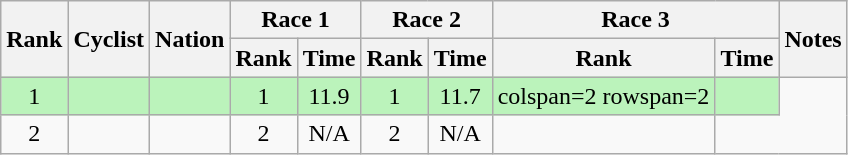<table class="wikitable sortable" style="text-align:center">
<tr>
<th rowspan=2>Rank</th>
<th rowspan=2>Cyclist</th>
<th rowspan=2>Nation</th>
<th colspan=2>Race 1</th>
<th colspan=2>Race 2</th>
<th colspan=2>Race 3</th>
<th rowspan=2>Notes</th>
</tr>
<tr>
<th>Rank</th>
<th>Time</th>
<th>Rank</th>
<th>Time</th>
<th>Rank</th>
<th>Time</th>
</tr>
<tr bgcolor=bbf3bb>
<td>1</td>
<td align=left></td>
<td align=left></td>
<td>1</td>
<td>11.9</td>
<td>1</td>
<td>11.7</td>
<td>colspan=2 rowspan=2 </td>
<td></td>
</tr>
<tr>
<td>2</td>
<td align=left></td>
<td align=left></td>
<td>2</td>
<td>N/A</td>
<td>2</td>
<td>N/A</td>
<td></td>
</tr>
</table>
